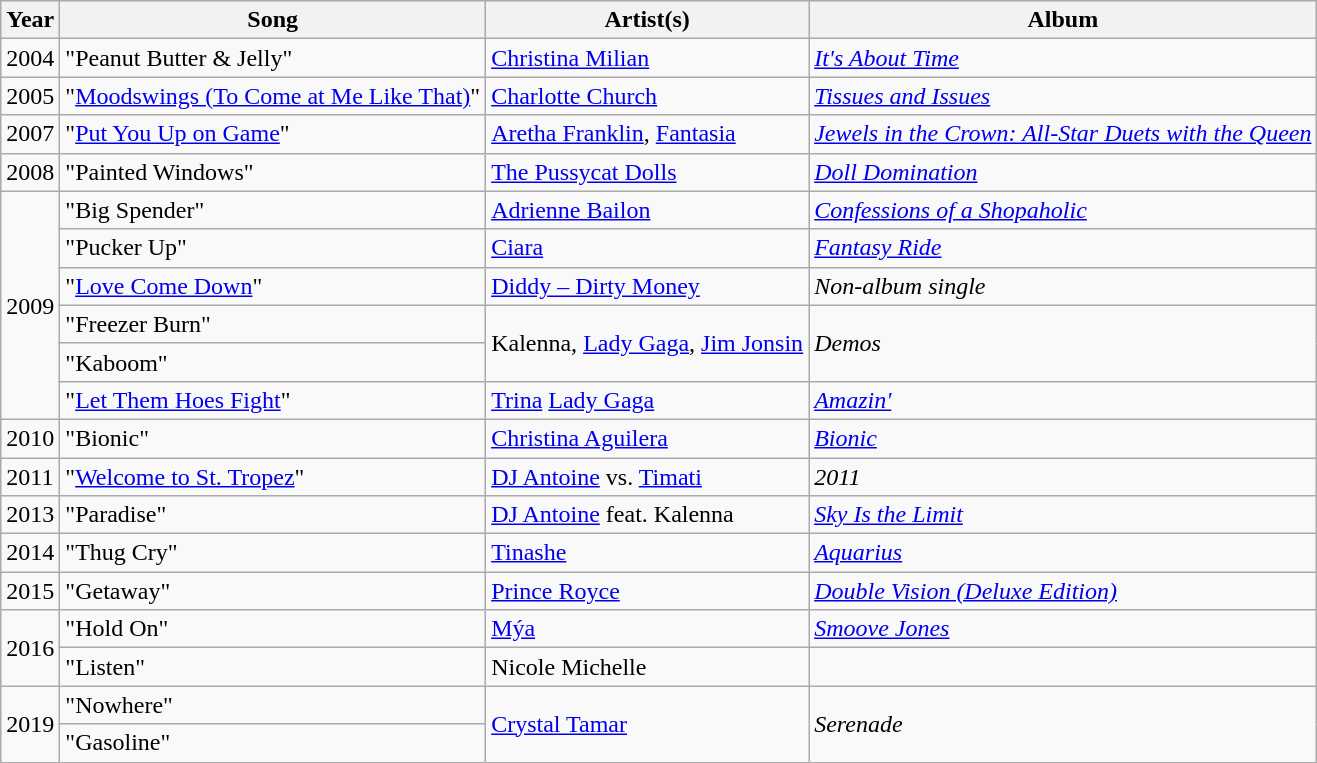<table class="wikitable">
<tr>
<th>Year</th>
<th>Song</th>
<th>Artist(s)</th>
<th>Album</th>
</tr>
<tr>
<td>2004</td>
<td>"Peanut Butter & Jelly"</td>
<td><a href='#'>Christina Milian</a></td>
<td><em><a href='#'>It's About Time</a></em></td>
</tr>
<tr>
<td>2005</td>
<td>"<a href='#'>Moodswings (To Come at Me Like That)</a>"</td>
<td><a href='#'>Charlotte Church</a></td>
<td><em><a href='#'>Tissues and Issues</a></em></td>
</tr>
<tr>
<td>2007</td>
<td>"<a href='#'>Put You Up on Game</a>"</td>
<td><a href='#'>Aretha Franklin</a>, <a href='#'>Fantasia</a></td>
<td><em><a href='#'>Jewels in the Crown: All-Star Duets with the Queen</a></em></td>
</tr>
<tr>
<td>2008</td>
<td>"Painted Windows"</td>
<td><a href='#'>The Pussycat Dolls</a></td>
<td><em><a href='#'>Doll Domination</a></em></td>
</tr>
<tr>
<td rowspan="6">2009</td>
<td>"Big Spender"</td>
<td><a href='#'>Adrienne Bailon</a></td>
<td><em><a href='#'>Confessions of a Shopaholic</a></em></td>
</tr>
<tr>
<td>"Pucker Up"</td>
<td><a href='#'>Ciara</a></td>
<td><em><a href='#'>Fantasy Ride</a></em></td>
</tr>
<tr>
<td>"<a href='#'>Love Come Down</a>"</td>
<td><a href='#'>Diddy – Dirty Money</a></td>
<td><em>Non-album single</em></td>
</tr>
<tr>
<td>"Freezer Burn"</td>
<td rowspan="2">Kalenna, <a href='#'>Lady Gaga</a>, <a href='#'>Jim Jonsin</a></td>
<td rowspan="2"><em>Demos</em></td>
</tr>
<tr>
<td>"Kaboom"</td>
</tr>
<tr>
<td>"<a href='#'>Let Them Hoes Fight</a>"</td>
<td><a href='#'>Trina</a> <a href='#'>Lady Gaga</a></td>
<td><em><a href='#'>Amazin'</a></em></td>
</tr>
<tr>
<td>2010</td>
<td>"Bionic"</td>
<td><a href='#'>Christina Aguilera</a></td>
<td><em><a href='#'>Bionic</a></em></td>
</tr>
<tr>
<td>2011</td>
<td>"<a href='#'>Welcome to St. Tropez</a>"</td>
<td><a href='#'>DJ Antoine</a> vs. <a href='#'>Timati</a></td>
<td><em>2011</em></td>
</tr>
<tr>
<td>2013</td>
<td>"Paradise"</td>
<td><a href='#'>DJ Antoine</a> feat. Kalenna</td>
<td><em><a href='#'>Sky Is the Limit</a></em></td>
</tr>
<tr>
<td>2014</td>
<td>"Thug Cry"</td>
<td><a href='#'>Tinashe</a></td>
<td><em><a href='#'>Aquarius</a></em></td>
</tr>
<tr>
<td>2015</td>
<td>"Getaway"</td>
<td><a href='#'>Prince Royce</a></td>
<td><em><a href='#'>Double Vision (Deluxe Edition)</a></em></td>
</tr>
<tr>
<td rowspan="2">2016</td>
<td>"Hold On"</td>
<td><a href='#'>Mýa</a></td>
<td><em><a href='#'>Smoove Jones</a></em></td>
</tr>
<tr>
<td>"Listen"</td>
<td>Nicole Michelle</td>
<td></td>
</tr>
<tr>
<td rowspan="2">2019</td>
<td>"Nowhere"</td>
<td rowspan="2"><a href='#'>Crystal Tamar</a></td>
<td rowspan="2"><em>Serenade</em></td>
</tr>
<tr>
<td>"Gasoline"</td>
</tr>
</table>
